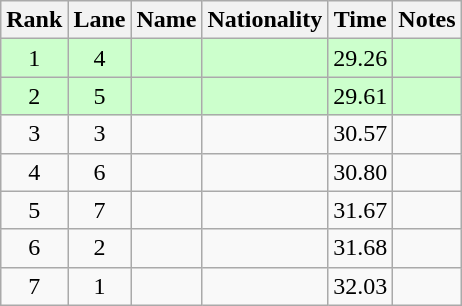<table class="wikitable sortable" style="text-align:center">
<tr>
<th>Rank</th>
<th>Lane</th>
<th>Name</th>
<th>Nationality</th>
<th>Time</th>
<th>Notes</th>
</tr>
<tr bgcolor=ccffcc>
<td>1</td>
<td>4</td>
<td align=left></td>
<td align=left></td>
<td>29.26</td>
<td><strong></strong></td>
</tr>
<tr bgcolor=ccffcc>
<td>2</td>
<td>5</td>
<td align=left></td>
<td align=left></td>
<td>29.61</td>
<td><strong></strong></td>
</tr>
<tr>
<td>3</td>
<td>3</td>
<td align=left></td>
<td align=left></td>
<td>30.57</td>
<td></td>
</tr>
<tr>
<td>4</td>
<td>6</td>
<td align=left></td>
<td align=left></td>
<td>30.80</td>
<td></td>
</tr>
<tr>
<td>5</td>
<td>7</td>
<td align=left></td>
<td align=left></td>
<td>31.67</td>
<td></td>
</tr>
<tr>
<td>6</td>
<td>2</td>
<td align=left></td>
<td align=left></td>
<td>31.68</td>
<td></td>
</tr>
<tr>
<td>7</td>
<td>1</td>
<td align=left></td>
<td align=left></td>
<td>32.03</td>
<td></td>
</tr>
</table>
